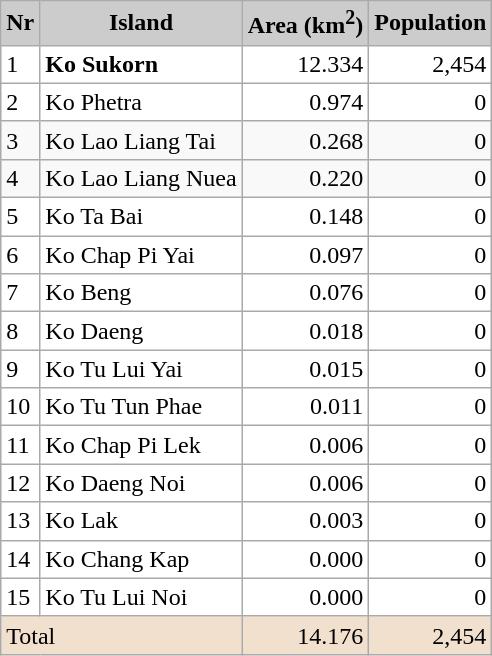<table class="wikitable sortable">
<tr>
<th style="background: #CCC;">Nr</th>
<th style="background: #CCC;" class="unsortable">Island</th>
<th style="background: #CCC;">Area (km<sup>2</sup>)</th>
<th style="background: #CCC;">Population</th>
</tr>
<tr style="background:#FFFFFF;">
<td>1</td>
<td><strong>Ko Sukorn</strong></td>
<td align="right">12.334</td>
<td align="right">2,454</td>
</tr>
<tr style="background:#FFFFFF;">
<td>2</td>
<td>Ko Phetra</td>
<td align="right">0.974</td>
<td align="right">0</td>
</tr>
<tr>
<td>3</td>
<td>Ko Lao Liang Tai</td>
<td align="right">0.268</td>
<td align="right">0</td>
</tr>
<tr>
<td>4</td>
<td>Ko Lao Liang Nuea</td>
<td align="right">0.220</td>
<td align="right">0</td>
</tr>
<tr style="background:#FFFFFF;">
<td>5</td>
<td>Ko Ta Bai</td>
<td align="right">0.148</td>
<td align="right">0</td>
</tr>
<tr style="background:#FFFFFF;">
<td>6</td>
<td>Ko Chap Pi Yai</td>
<td align="right">0.097</td>
<td align="right">0</td>
</tr>
<tr style="background:#FFFFFF;">
<td>7</td>
<td>Ko Beng</td>
<td align="right">0.076</td>
<td align="right">0</td>
</tr>
<tr style="background:#FFFFFF;">
<td>8</td>
<td>Ko Daeng</td>
<td align="right">0.018</td>
<td align="right">0</td>
</tr>
<tr style="background:#FFFFFF;">
<td>9</td>
<td>Ko Tu Lui Yai</td>
<td align="right">0.015</td>
<td align="right">0</td>
</tr>
<tr style="background:#FFFFFF;">
<td>10</td>
<td>Ko Tu Tun Phae</td>
<td align="right">0.011</td>
<td align="right">0</td>
</tr>
<tr style="background:#FFFFFF;">
<td>11</td>
<td>Ko Chap Pi Lek</td>
<td align="right">0.006</td>
<td align="right">0</td>
</tr>
<tr style="background:#FFFFFF;">
<td>12</td>
<td>Ko Daeng Noi</td>
<td align="right">0.006</td>
<td align="right">0</td>
</tr>
<tr style="background:#FFFFFF;">
<td>13</td>
<td>Ko Lak</td>
<td align="right">0.003</td>
<td align="right">0</td>
</tr>
<tr style="background:#FFFFFF;">
<td>14</td>
<td>Ko Chang Kap</td>
<td align="right">0.000</td>
<td align="right">0</td>
</tr>
<tr style="background:#FFFFFF;">
<td>15</td>
<td>Ko Tu Lui Noi</td>
<td align="right">0.000</td>
<td align="right">0</td>
</tr>
<tr style="background:#F2E0CE;" | class="sortbottom">
<td colspan=2>Total</td>
<td align="right">14.176</td>
<td align="right">2,454</td>
</tr>
</table>
